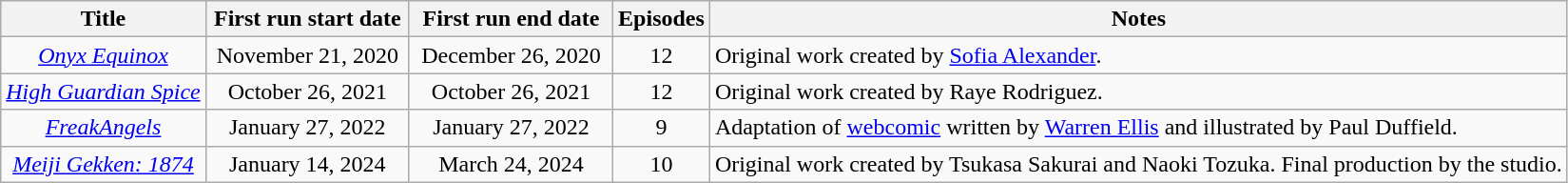<table class="wikitable sortable" style="text-align:center; margin=auto; ">
<tr>
<th scope="col">Title</th>
<th style="width: 13%;" !>First run start date</th>
<th style="width: 13%;" !>First run end date</th>
<th scope="col" class="unsortable">Episodes</th>
<th scope="col" class="unsortable">Notes</th>
</tr>
<tr>
<td><em><a href='#'>Onyx Equinox</a></em></td>
<td>November 21, 2020</td>
<td>December 26, 2020</td>
<td>12</td>
<td style="text-align:left;">Original work created by <a href='#'>Sofia Alexander</a>.</td>
</tr>
<tr>
<td><em><a href='#'>High Guardian Spice</a></em></td>
<td>October 26, 2021</td>
<td>October 26, 2021</td>
<td>12</td>
<td style="text-align:left;">Original work created by Raye Rodriguez.</td>
</tr>
<tr>
<td><em><a href='#'>FreakAngels</a></em></td>
<td>January 27, 2022</td>
<td>January 27, 2022</td>
<td>9</td>
<td style="text-align:left;">Adaptation of <a href='#'>webcomic</a> written by <a href='#'>Warren Ellis</a> and illustrated by Paul Duffield.</td>
</tr>
<tr>
<td><em><a href='#'>Meiji Gekken: 1874</a></em></td>
<td>January 14, 2024</td>
<td>March 24, 2024</td>
<td>10</td>
<td style="text-align:left;">Original work created by Tsukasa Sakurai and Naoki Tozuka. Final production by the studio.</td>
</tr>
</table>
